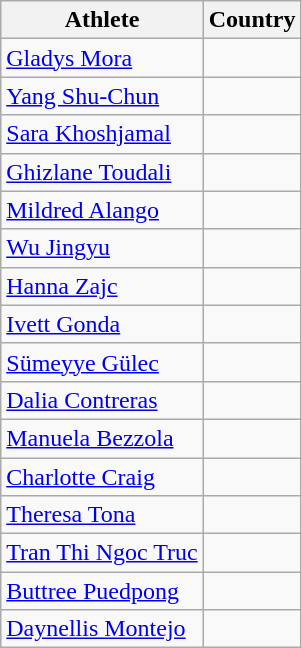<table class="wikitable sortable" style="text-align:center">
<tr>
<th>Athlete</th>
<th>Country</th>
</tr>
<tr>
<td align="left"><a href='#'>Gladys Mora</a></td>
<td></td>
</tr>
<tr>
<td align="left"><a href='#'>Yang Shu-Chun</a></td>
<td></td>
</tr>
<tr>
<td align="left"><a href='#'>Sara Khoshjamal</a></td>
<td></td>
</tr>
<tr>
<td align="left"><a href='#'>Ghizlane Toudali</a></td>
<td></td>
</tr>
<tr>
<td align="left"><a href='#'>Mildred Alango</a></td>
<td></td>
</tr>
<tr>
<td align="left"><a href='#'>Wu Jingyu</a></td>
<td></td>
</tr>
<tr>
<td align="left"><a href='#'>Hanna Zajc</a></td>
<td></td>
</tr>
<tr>
<td align="left"><a href='#'>Ivett Gonda</a></td>
<td></td>
</tr>
<tr>
<td align="left"><a href='#'>Sümeyye Gülec</a></td>
<td></td>
</tr>
<tr>
<td align="left"><a href='#'>Dalia Contreras</a></td>
<td></td>
</tr>
<tr>
<td align="left"><a href='#'>Manuela Bezzola</a></td>
<td></td>
</tr>
<tr>
<td align="left"><a href='#'>Charlotte Craig</a></td>
<td></td>
</tr>
<tr>
<td align="left"><a href='#'>Theresa Tona</a></td>
<td></td>
</tr>
<tr>
<td align="left"><a href='#'>Tran Thi Ngoc Truc</a></td>
<td></td>
</tr>
<tr>
<td align="left"><a href='#'>Buttree Puedpong</a></td>
<td></td>
</tr>
<tr>
<td align="left"><a href='#'>Daynellis Montejo</a></td>
<td></td>
</tr>
</table>
